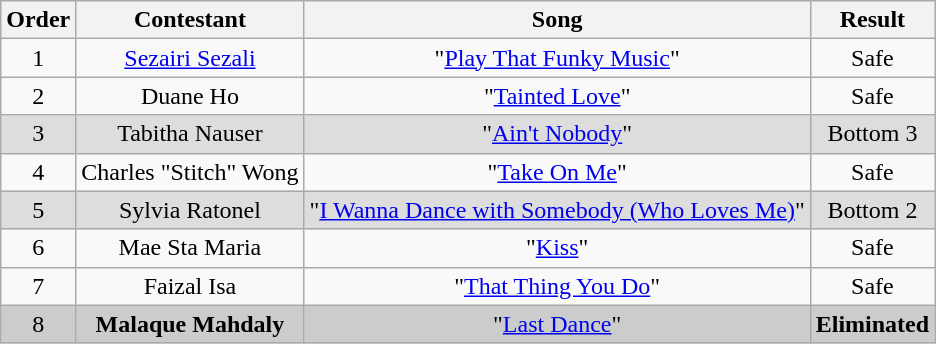<table class="wikitable plainrowheaders" style="text-align:center;">
<tr>
<th scope="col">Order</th>
<th scope="col">Contestant</th>
<th scope="col">Song</th>
<th scope="col">Result</th>
</tr>
<tr>
<td>1</td>
<td><a href='#'>Sezairi Sezali</a></td>
<td>"<a href='#'>Play That Funky Music</a>"</td>
<td>Safe</td>
</tr>
<tr>
<td>2</td>
<td>Duane Ho</td>
<td>"<a href='#'>Tainted Love</a>"</td>
<td>Safe</td>
</tr>
<tr style="background:#ddd;">
<td>3</td>
<td>Tabitha Nauser</td>
<td>"<a href='#'>Ain't Nobody</a>"</td>
<td>Bottom 3</td>
</tr>
<tr>
<td>4</td>
<td>Charles "Stitch" Wong</td>
<td>"<a href='#'>Take On Me</a>"</td>
<td>Safe</td>
</tr>
<tr style="background:#ddd;">
<td>5</td>
<td>Sylvia Ratonel</td>
<td>"<a href='#'>I Wanna Dance with Somebody (Who Loves Me)</a>"</td>
<td>Bottom 2</td>
</tr>
<tr>
<td>6</td>
<td>Mae Sta Maria</td>
<td>"<a href='#'>Kiss</a>"</td>
<td>Safe</td>
</tr>
<tr>
<td>7</td>
<td>Faizal Isa</td>
<td>"<a href='#'>That Thing You Do</a>"</td>
<td>Safe</td>
</tr>
<tr style="background:#ccc;">
<td>8</td>
<td><strong>Malaque Mahdaly</strong></td>
<td>"<a href='#'>Last Dance</a>"</td>
<td><strong>Eliminated</strong></td>
</tr>
</table>
